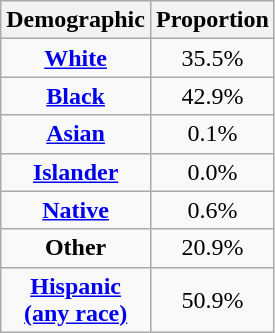<table class="wikitable floatright" style="text-align: center">
<tr>
<th>Demographic</th>
<th>Proportion</th>
</tr>
<tr>
<td><strong><a href='#'>White</a></strong></td>
<td>35.5%</td>
</tr>
<tr>
<td><strong><a href='#'>Black</a></strong></td>
<td>42.9%</td>
</tr>
<tr>
<td><strong><a href='#'>Asian</a></strong></td>
<td>0.1%</td>
</tr>
<tr>
<td><strong><a href='#'>Islander</a></strong></td>
<td>0.0%</td>
</tr>
<tr>
<td><strong><a href='#'>Native</a></strong></td>
<td>0.6%</td>
</tr>
<tr>
<td><strong>Other</strong></td>
<td>20.9%</td>
</tr>
<tr>
<td><strong><a href='#'>Hispanic<br>(any race)</a></strong></td>
<td>50.9%</td>
</tr>
</table>
